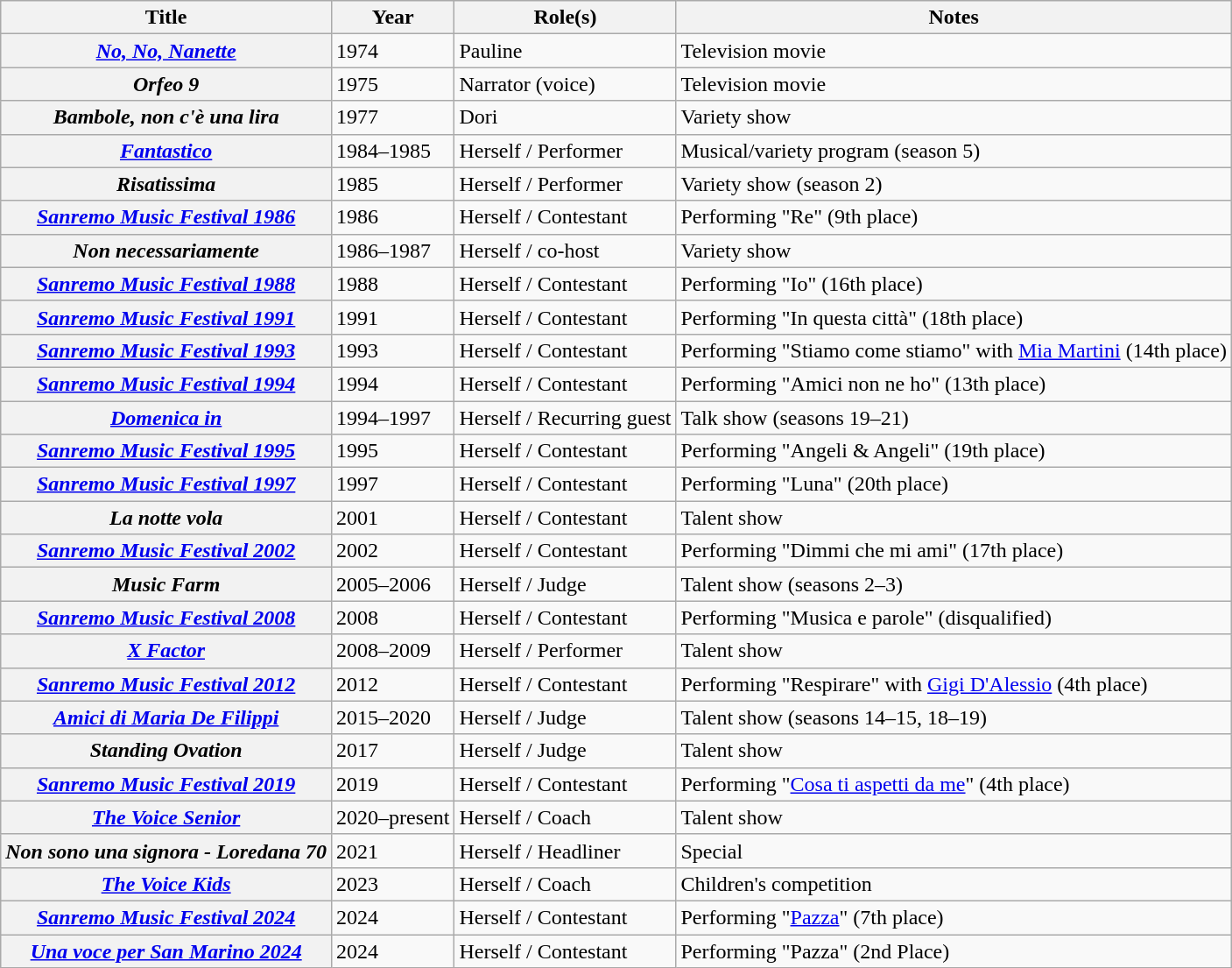<table class="wikitable plainrowheaders sortable">
<tr>
<th scope="col">Title</th>
<th scope="col">Year</th>
<th scope="col">Role(s)</th>
<th scope="col" class="unsortable">Notes</th>
</tr>
<tr>
<th scope="row"><em><a href='#'>No, No, Nanette</a></em></th>
<td>1974</td>
<td>Pauline</td>
<td>Television movie</td>
</tr>
<tr>
<th scope="row"><em>Orfeo 9</em></th>
<td>1975</td>
<td>Narrator (voice)</td>
<td>Television movie</td>
</tr>
<tr>
<th scope="row"><em>Bambole, non c'è una lira</em></th>
<td>1977</td>
<td>Dori</td>
<td>Variety show</td>
</tr>
<tr>
<th scope="row"><em><a href='#'>Fantastico</a></em></th>
<td>1984–1985</td>
<td>Herself / Performer</td>
<td>Musical/variety program (season 5)</td>
</tr>
<tr>
<th scope="row"><em>Risatissima</em></th>
<td>1985</td>
<td>Herself / Performer</td>
<td>Variety show (season 2)</td>
</tr>
<tr>
<th scope="row"><em><a href='#'>Sanremo Music Festival 1986</a></em></th>
<td>1986</td>
<td>Herself / Contestant</td>
<td>Performing "Re" (9th place)</td>
</tr>
<tr>
<th scope="row"><em>Non necessariamente</em></th>
<td>1986–1987</td>
<td>Herself / co-host</td>
<td>Variety show</td>
</tr>
<tr>
<th scope="row"><em><a href='#'>Sanremo Music Festival 1988</a></em></th>
<td>1988</td>
<td>Herself / Contestant</td>
<td>Performing "Io" (16th place)</td>
</tr>
<tr>
<th scope="row"><em><a href='#'>Sanremo Music Festival 1991</a></em></th>
<td>1991</td>
<td>Herself / Contestant</td>
<td>Performing "In questa città" (18th place)</td>
</tr>
<tr>
<th scope="row"><em><a href='#'>Sanremo Music Festival 1993</a></em></th>
<td>1993</td>
<td>Herself / Contestant</td>
<td>Performing "Stiamo come stiamo" with <a href='#'>Mia Martini</a> (14th place)</td>
</tr>
<tr>
<th scope="row"><em><a href='#'>Sanremo Music Festival 1994</a></em></th>
<td>1994</td>
<td>Herself / Contestant</td>
<td>Performing "Amici non ne ho" (13th place)</td>
</tr>
<tr>
<th scope="row"><em><a href='#'>Domenica in</a></em></th>
<td>1994–1997</td>
<td>Herself / Recurring guest</td>
<td>Talk show (seasons 19–21)</td>
</tr>
<tr>
<th scope="row"><em><a href='#'>Sanremo Music Festival 1995</a></em></th>
<td>1995</td>
<td>Herself / Contestant</td>
<td>Performing "Angeli & Angeli" (19th place)</td>
</tr>
<tr>
<th scope="row"><em><a href='#'>Sanremo Music Festival 1997</a></em></th>
<td>1997</td>
<td>Herself / Contestant</td>
<td>Performing "Luna" (20th place)</td>
</tr>
<tr>
<th scope="row"><em>La notte vola</em></th>
<td>2001</td>
<td>Herself / Contestant</td>
<td>Talent show</td>
</tr>
<tr>
<th scope="row"><em><a href='#'>Sanremo Music Festival 2002</a></em></th>
<td>2002</td>
<td>Herself / Contestant</td>
<td>Performing "Dimmi che mi ami" (17th place)</td>
</tr>
<tr>
<th scope="row"><em>Music Farm</em></th>
<td>2005–2006</td>
<td>Herself / Judge</td>
<td>Talent show (seasons 2–3)</td>
</tr>
<tr>
<th scope="row"><em><a href='#'>Sanremo Music Festival 2008</a></em></th>
<td>2008</td>
<td>Herself / Contestant</td>
<td>Performing "Musica e parole" (disqualified)</td>
</tr>
<tr>
<th scope="row"><em><a href='#'>X Factor</a></em></th>
<td>2008–2009</td>
<td>Herself / Performer</td>
<td>Talent show</td>
</tr>
<tr>
<th scope="row"><em><a href='#'>Sanremo Music Festival 2012</a></em></th>
<td>2012</td>
<td>Herself / Contestant</td>
<td>Performing "Respirare" with <a href='#'>Gigi D'Alessio</a> (4th place)</td>
</tr>
<tr>
<th scope="row"><em><a href='#'>Amici di Maria De Filippi</a></em></th>
<td>2015–2020</td>
<td>Herself / Judge</td>
<td>Talent show (seasons 14–15, 18–19)</td>
</tr>
<tr>
<th scope="row"><em>Standing Ovation</em></th>
<td>2017</td>
<td>Herself / Judge</td>
<td>Talent show</td>
</tr>
<tr>
<th scope="row"><em><a href='#'>Sanremo Music Festival 2019</a></em></th>
<td>2019</td>
<td>Herself / Contestant</td>
<td>Performing "<a href='#'>Cosa ti aspetti da me</a>" (4th place)</td>
</tr>
<tr>
<th scope="row"><em><a href='#'>The Voice Senior</a></em></th>
<td>2020–present</td>
<td>Herself / Coach</td>
<td>Talent show</td>
</tr>
<tr>
<th scope="row"><em>Non sono una signora - Loredana 70</em></th>
<td>2021</td>
<td>Herself / Headliner</td>
<td>Special</td>
</tr>
<tr>
<th scope="row"><em><a href='#'>The Voice Kids</a></em></th>
<td>2023</td>
<td>Herself / Coach</td>
<td>Children's competition</td>
</tr>
<tr>
<th scope="row"><em><a href='#'>Sanremo Music Festival 2024</a></em></th>
<td>2024</td>
<td>Herself / Contestant</td>
<td>Performing "<a href='#'>Pazza</a>" (7th place)</td>
</tr>
<tr>
<th scope="row"><em><a href='#'>Una voce per San Marino 2024</a></em></th>
<td>2024</td>
<td>Herself / Contestant</td>
<td>Performing "Pazza" (2nd Place)</td>
</tr>
</table>
